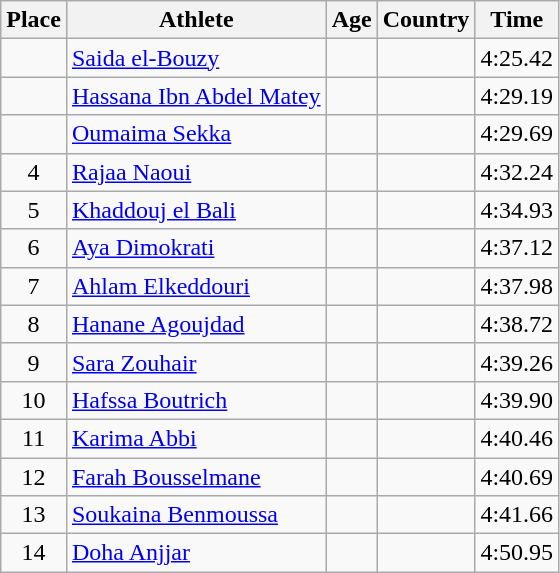<table class="wikitable mw-datatable sortable">
<tr>
<th>Place</th>
<th>Athlete</th>
<th>Age</th>
<th>Country</th>
<th>Time</th>
</tr>
<tr>
<td align=center></td>
<td><a href='#'>Saida el-Bouzy</a></td>
<td></td>
<td></td>
<td>4:25.42</td>
</tr>
<tr>
<td align=center></td>
<td><a href='#'>Hassana Ibn Abdel Matey</a></td>
<td></td>
<td></td>
<td>4:29.19</td>
</tr>
<tr>
<td align=center></td>
<td><a href='#'>Oumaima Sekka</a></td>
<td></td>
<td></td>
<td>4:29.69</td>
</tr>
<tr>
<td align=center>4</td>
<td><a href='#'>Rajaa Naoui</a></td>
<td></td>
<td></td>
<td>4:32.24</td>
</tr>
<tr>
<td align=center>5</td>
<td><a href='#'>Khaddouj el Bali</a></td>
<td></td>
<td></td>
<td>4:34.93</td>
</tr>
<tr>
<td align=center>6</td>
<td><a href='#'>Aya Dimokrati</a></td>
<td></td>
<td></td>
<td>4:37.12</td>
</tr>
<tr>
<td align=center>7</td>
<td><a href='#'>Ahlam Elkeddouri</a></td>
<td></td>
<td></td>
<td>4:37.98</td>
</tr>
<tr>
<td align=center>8</td>
<td><a href='#'>Hanane Agoujdad</a></td>
<td></td>
<td></td>
<td>4:38.72</td>
</tr>
<tr>
<td align=center>9</td>
<td><a href='#'>Sara Zouhair</a></td>
<td></td>
<td></td>
<td>4:39.26</td>
</tr>
<tr>
<td align=center>10</td>
<td><a href='#'>Hafssa Boutrich</a></td>
<td></td>
<td></td>
<td>4:39.90</td>
</tr>
<tr>
<td align=center>11</td>
<td><a href='#'>Karima Abbi</a></td>
<td></td>
<td></td>
<td>4:40.46</td>
</tr>
<tr>
<td align=center>12</td>
<td><a href='#'>Farah Bousselmane</a></td>
<td></td>
<td></td>
<td>4:40.69</td>
</tr>
<tr>
<td align=center>13</td>
<td><a href='#'>Soukaina Benmoussa</a></td>
<td></td>
<td></td>
<td>4:41.66</td>
</tr>
<tr>
<td align=center>14</td>
<td><a href='#'>Doha Anjjar</a></td>
<td></td>
<td></td>
<td>4:50.95</td>
</tr>
</table>
